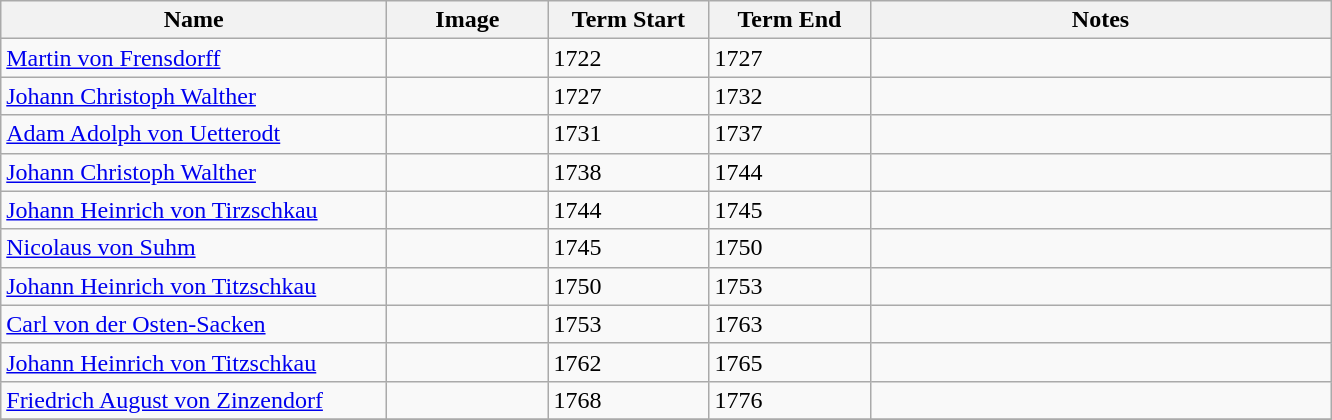<table class="wikitable">
<tr class="hintergrundfarbe5">
<th width="250">Name</th>
<th width="100">Image</th>
<th width="100">Term Start</th>
<th width="100">Term End</th>
<th width="300">Notes</th>
</tr>
<tr>
<td><a href='#'>Martin von Frensdorff</a></td>
<td></td>
<td>1722</td>
<td>1727</td>
<td></td>
</tr>
<tr>
<td><a href='#'>Johann Christoph Walther</a></td>
<td></td>
<td>1727</td>
<td>1732</td>
<td></td>
</tr>
<tr>
<td><a href='#'>Adam Adolph von Uetterodt</a></td>
<td></td>
<td>1731</td>
<td>1737</td>
<td></td>
</tr>
<tr>
<td><a href='#'>Johann Christoph Walther</a></td>
<td></td>
<td>1738</td>
<td>1744</td>
<td></td>
</tr>
<tr>
<td><a href='#'>Johann Heinrich von Tirzschkau</a></td>
<td></td>
<td>1744</td>
<td>1745</td>
<td></td>
</tr>
<tr>
<td><a href='#'>Nicolaus von Suhm</a></td>
<td></td>
<td>1745</td>
<td>1750</td>
<td></td>
</tr>
<tr>
<td><a href='#'>Johann Heinrich von Titzschkau</a></td>
<td></td>
<td>1750</td>
<td>1753</td>
<td></td>
</tr>
<tr>
<td><a href='#'>Carl von der Osten-Sacken</a></td>
<td></td>
<td>1753</td>
<td>1763</td>
<td></td>
</tr>
<tr>
<td><a href='#'>Johann Heinrich von Titzschkau</a></td>
<td></td>
<td>1762</td>
<td>1765</td>
<td></td>
</tr>
<tr>
<td><a href='#'>Friedrich August von Zinzendorf</a></td>
<td></td>
<td>1768</td>
<td>1776</td>
<td></td>
</tr>
<tr>
</tr>
</table>
